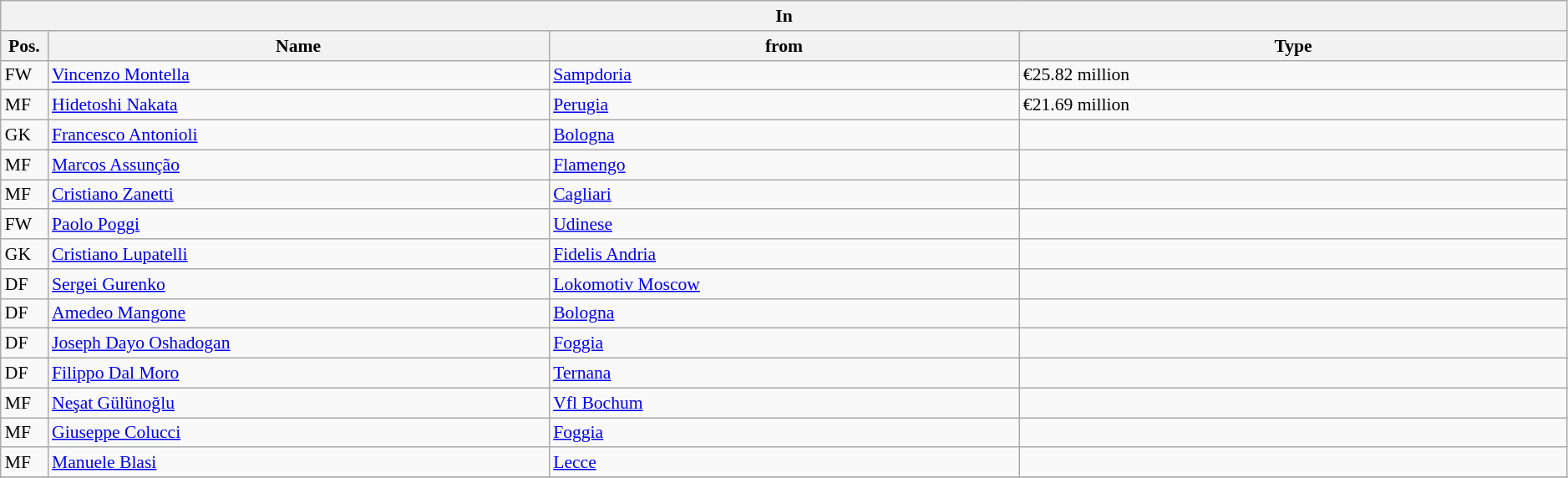<table class="wikitable" style="font-size:90%; width:99%">
<tr>
<th colspan="4">In</th>
</tr>
<tr>
<th width=3%>Pos.</th>
<th width=32%>Name</th>
<th width=30%>from</th>
<th width=35%>Type</th>
</tr>
<tr>
<td>FW</td>
<td><a href='#'>Vincenzo Montella</a></td>
<td><a href='#'>Sampdoria</a></td>
<td>€25.82 million</td>
</tr>
<tr>
<td>MF</td>
<td><a href='#'>Hidetoshi Nakata</a></td>
<td><a href='#'>Perugia</a></td>
<td>€21.69 million</td>
</tr>
<tr>
<td>GK</td>
<td><a href='#'>Francesco Antonioli</a></td>
<td><a href='#'>Bologna</a></td>
<td></td>
</tr>
<tr>
<td>MF</td>
<td><a href='#'>Marcos Assunção</a></td>
<td><a href='#'>Flamengo</a></td>
<td></td>
</tr>
<tr>
<td>MF</td>
<td><a href='#'>Cristiano Zanetti</a></td>
<td><a href='#'>Cagliari</a></td>
<td></td>
</tr>
<tr>
<td>FW</td>
<td><a href='#'>Paolo Poggi</a></td>
<td><a href='#'>Udinese</a></td>
<td></td>
</tr>
<tr>
<td>GK</td>
<td><a href='#'>Cristiano Lupatelli</a></td>
<td><a href='#'>Fidelis Andria</a></td>
<td></td>
</tr>
<tr>
<td>DF</td>
<td><a href='#'>Sergei Gurenko</a></td>
<td><a href='#'>Lokomotiv Moscow</a></td>
<td></td>
</tr>
<tr>
<td>DF</td>
<td><a href='#'>Amedeo Mangone</a></td>
<td><a href='#'>Bologna</a></td>
<td></td>
</tr>
<tr>
<td>DF</td>
<td><a href='#'>Joseph Dayo Oshadogan</a></td>
<td><a href='#'>Foggia</a></td>
<td></td>
</tr>
<tr>
<td>DF</td>
<td><a href='#'>Filippo Dal Moro</a></td>
<td><a href='#'>Ternana</a></td>
<td></td>
</tr>
<tr>
<td>MF</td>
<td><a href='#'>Neşat Gülünoğlu</a></td>
<td><a href='#'>Vfl Bochum</a></td>
<td></td>
</tr>
<tr>
<td>MF</td>
<td><a href='#'>Giuseppe Colucci</a></td>
<td><a href='#'>Foggia</a></td>
<td></td>
</tr>
<tr>
<td>MF</td>
<td><a href='#'>Manuele Blasi</a></td>
<td><a href='#'>Lecce</a></td>
<td></td>
</tr>
<tr>
</tr>
</table>
